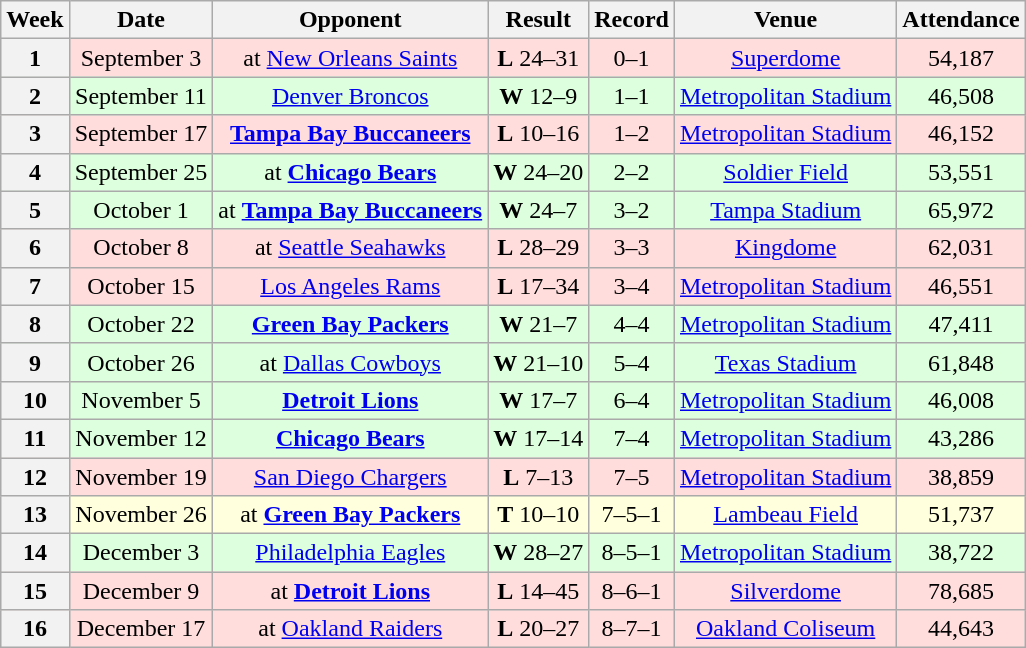<table class="wikitable" style="text-align:center">
<tr>
<th>Week</th>
<th>Date</th>
<th>Opponent</th>
<th>Result</th>
<th>Record</th>
<th>Venue</th>
<th>Attendance</th>
</tr>
<tr style="background: #ffdddd">
<th>1</th>
<td>September 3</td>
<td>at <a href='#'>New Orleans Saints</a></td>
<td><strong>L</strong> 24–31</td>
<td>0–1</td>
<td><a href='#'>Superdome</a></td>
<td>54,187</td>
</tr>
<tr style="background: #ddffdd">
<th>2</th>
<td>September 11</td>
<td><a href='#'>Denver Broncos</a></td>
<td><strong>W</strong> 12–9</td>
<td>1–1</td>
<td><a href='#'>Metropolitan Stadium</a></td>
<td>46,508</td>
</tr>
<tr style="background: #ffdddd">
<th>3</th>
<td>September 17</td>
<td><strong><a href='#'>Tampa Bay Buccaneers</a></strong></td>
<td><strong>L</strong> 10–16</td>
<td>1–2</td>
<td><a href='#'>Metropolitan Stadium</a></td>
<td>46,152</td>
</tr>
<tr style="background: #ddffdd">
<th>4</th>
<td>September 25</td>
<td>at <strong><a href='#'>Chicago Bears</a></strong></td>
<td><strong>W</strong> 24–20</td>
<td>2–2</td>
<td><a href='#'>Soldier Field</a></td>
<td>53,551</td>
</tr>
<tr style="background: #ddffdd">
<th>5</th>
<td>October 1</td>
<td>at <strong><a href='#'>Tampa Bay Buccaneers</a></strong></td>
<td><strong>W</strong> 24–7</td>
<td>3–2</td>
<td><a href='#'>Tampa Stadium</a></td>
<td>65,972</td>
</tr>
<tr style="background: #ffdddd">
<th>6</th>
<td>October 8</td>
<td>at <a href='#'>Seattle Seahawks</a></td>
<td><strong>L</strong> 28–29</td>
<td>3–3</td>
<td><a href='#'>Kingdome</a></td>
<td>62,031</td>
</tr>
<tr style="background: #ffdddd">
<th>7</th>
<td>October 15</td>
<td><a href='#'>Los Angeles Rams</a></td>
<td><strong>L</strong> 17–34</td>
<td>3–4</td>
<td><a href='#'>Metropolitan Stadium</a></td>
<td>46,551</td>
</tr>
<tr style="background: #ddffdd">
<th>8</th>
<td>October 22</td>
<td><strong><a href='#'>Green Bay Packers</a></strong></td>
<td><strong>W</strong> 21–7</td>
<td>4–4</td>
<td><a href='#'>Metropolitan Stadium</a></td>
<td>47,411</td>
</tr>
<tr style="background: #ddffdd">
<th>9</th>
<td>October 26</td>
<td>at <a href='#'>Dallas Cowboys</a></td>
<td><strong>W</strong> 21–10</td>
<td>5–4</td>
<td><a href='#'>Texas Stadium</a></td>
<td>61,848</td>
</tr>
<tr style="background: #ddffdd">
<th>10</th>
<td>November 5</td>
<td><strong><a href='#'>Detroit Lions</a></strong></td>
<td><strong>W</strong> 17–7</td>
<td>6–4</td>
<td><a href='#'>Metropolitan Stadium</a></td>
<td>46,008</td>
</tr>
<tr style="background: #ddffdd">
<th>11</th>
<td>November 12</td>
<td><strong><a href='#'>Chicago Bears</a></strong></td>
<td><strong>W</strong> 17–14</td>
<td>7–4</td>
<td><a href='#'>Metropolitan Stadium</a></td>
<td>43,286</td>
</tr>
<tr style="background: #ffdddd">
<th>12</th>
<td>November 19</td>
<td><a href='#'>San Diego Chargers</a></td>
<td><strong>L</strong> 7–13</td>
<td>7–5</td>
<td><a href='#'>Metropolitan Stadium</a></td>
<td>38,859</td>
</tr>
<tr style="background: #ffffdd">
<th>13</th>
<td>November 26</td>
<td>at <strong><a href='#'>Green Bay Packers</a></strong></td>
<td><strong>T</strong> 10–10 </td>
<td>7–5–1</td>
<td><a href='#'>Lambeau Field</a></td>
<td>51,737</td>
</tr>
<tr style="background: #ddffdd">
<th>14</th>
<td>December 3</td>
<td><a href='#'>Philadelphia Eagles</a></td>
<td><strong>W</strong> 28–27</td>
<td>8–5–1</td>
<td><a href='#'>Metropolitan Stadium</a></td>
<td>38,722</td>
</tr>
<tr style="background: #ffdddd">
<th>15</th>
<td>December 9</td>
<td>at <strong><a href='#'>Detroit Lions</a></strong></td>
<td><strong>L</strong> 14–45</td>
<td>8–6–1</td>
<td><a href='#'>Silverdome</a></td>
<td>78,685</td>
</tr>
<tr style="background: #ffdddd">
<th>16</th>
<td>December 17</td>
<td>at <a href='#'>Oakland Raiders</a></td>
<td><strong>L</strong> 20–27</td>
<td>8–7–1</td>
<td><a href='#'>Oakland Coliseum</a></td>
<td>44,643</td>
</tr>
</table>
